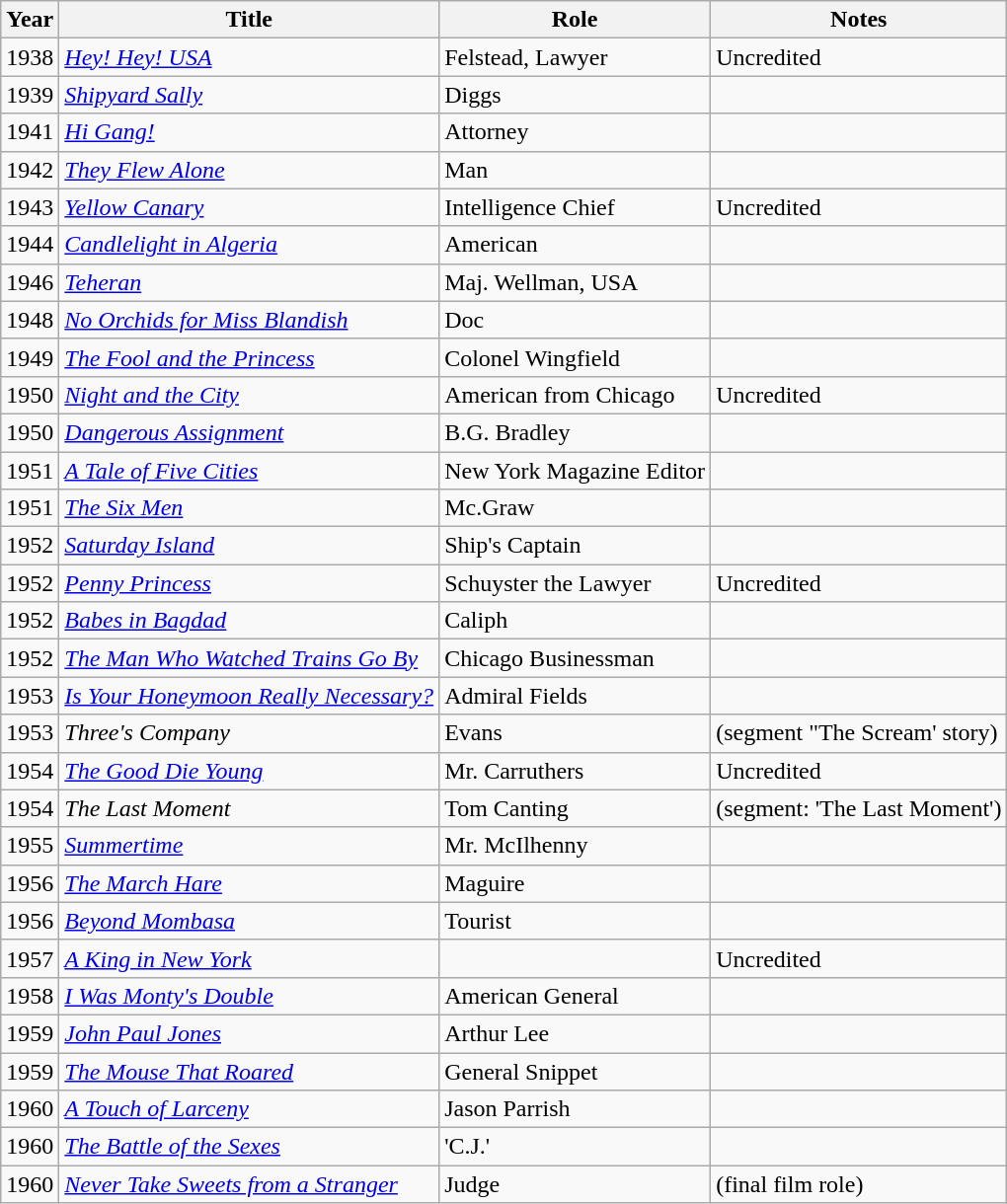<table class="wikitable">
<tr>
<th>Year</th>
<th>Title</th>
<th>Role</th>
<th>Notes</th>
</tr>
<tr>
<td>1938</td>
<td><em><a href='#'>Hey! Hey! USA</a></em></td>
<td>Felstead, Lawyer</td>
<td>Uncredited</td>
</tr>
<tr>
<td>1939</td>
<td><em><a href='#'>Shipyard Sally</a></em></td>
<td>Diggs</td>
<td></td>
</tr>
<tr>
<td>1941</td>
<td><em><a href='#'>Hi Gang!</a></em></td>
<td>Attorney</td>
<td></td>
</tr>
<tr>
<td>1942</td>
<td><em><a href='#'>They Flew Alone</a></em></td>
<td>Man</td>
<td></td>
</tr>
<tr>
<td>1943</td>
<td><em><a href='#'>Yellow Canary</a></em></td>
<td>Intelligence Chief</td>
<td>Uncredited</td>
</tr>
<tr>
<td>1944</td>
<td><em><a href='#'>Candlelight in Algeria</a></em></td>
<td>American</td>
<td></td>
</tr>
<tr>
<td>1946</td>
<td><em><a href='#'>Teheran</a></em></td>
<td>Maj. Wellman, USA</td>
<td></td>
</tr>
<tr>
<td>1948</td>
<td><em><a href='#'>No Orchids for Miss Blandish</a></em></td>
<td>Doc</td>
<td></td>
</tr>
<tr>
<td>1949</td>
<td><em><a href='#'>The Fool and the Princess</a></em></td>
<td>Colonel Wingfield</td>
<td></td>
</tr>
<tr>
<td>1950</td>
<td><em><a href='#'>Night and the City</a></em></td>
<td>American from Chicago</td>
<td>Uncredited</td>
</tr>
<tr>
<td>1950</td>
<td><em><a href='#'>Dangerous Assignment</a></em></td>
<td>B.G. Bradley</td>
<td></td>
</tr>
<tr>
<td>1951</td>
<td><em><a href='#'>A Tale of Five Cities</a></em></td>
<td>New York Magazine Editor</td>
<td></td>
</tr>
<tr>
<td>1951</td>
<td><em><a href='#'>The Six Men</a></em></td>
<td>Mc.Graw</td>
<td></td>
</tr>
<tr>
<td>1952</td>
<td><em><a href='#'>Saturday Island</a></em></td>
<td>Ship's Captain</td>
<td></td>
</tr>
<tr>
<td>1952</td>
<td><em><a href='#'>Penny Princess</a></em></td>
<td>Schuyster the Lawyer</td>
<td>Uncredited</td>
</tr>
<tr>
<td>1952</td>
<td><em><a href='#'>Babes in Bagdad</a></em></td>
<td>Caliph</td>
<td></td>
</tr>
<tr>
<td>1952</td>
<td><em><a href='#'>The Man Who Watched Trains Go By</a></em></td>
<td>Chicago Businessman</td>
<td></td>
</tr>
<tr>
<td>1953</td>
<td><em><a href='#'>Is Your Honeymoon Really Necessary?</a></em></td>
<td>Admiral Fields</td>
<td></td>
</tr>
<tr>
<td>1953</td>
<td><em>Three's Company</em></td>
<td>Evans</td>
<td>(segment "The Scream' story)</td>
</tr>
<tr>
<td>1954</td>
<td><em><a href='#'>The Good Die Young</a></em></td>
<td>Mr. Carruthers</td>
<td>Uncredited</td>
</tr>
<tr>
<td>1954</td>
<td><em>The Last Moment</em></td>
<td>Tom Canting</td>
<td>(segment: 'The Last Moment')</td>
</tr>
<tr>
<td>1955</td>
<td><em><a href='#'>Summertime</a></em></td>
<td>Mr. McIlhenny</td>
<td></td>
</tr>
<tr>
<td>1956</td>
<td><em><a href='#'>The March Hare</a></em></td>
<td>Maguire</td>
<td></td>
</tr>
<tr>
<td>1956</td>
<td><em><a href='#'>Beyond Mombasa</a></em></td>
<td>Tourist</td>
<td></td>
</tr>
<tr>
<td>1957</td>
<td><em><a href='#'>A King in New York</a></em></td>
<td></td>
<td>Uncredited</td>
</tr>
<tr>
<td>1958</td>
<td><em><a href='#'>I Was Monty's Double</a></em></td>
<td>American General</td>
<td></td>
</tr>
<tr>
<td>1959</td>
<td><em><a href='#'>John Paul Jones</a></em></td>
<td>Arthur Lee</td>
<td></td>
</tr>
<tr>
<td>1959</td>
<td><em><a href='#'>The Mouse That Roared</a></em></td>
<td>General Snippet</td>
<td></td>
</tr>
<tr>
<td>1960</td>
<td><em><a href='#'>A Touch of Larceny</a></em></td>
<td>Jason Parrish</td>
<td></td>
</tr>
<tr>
<td>1960</td>
<td><em><a href='#'>The Battle of the Sexes</a></em></td>
<td>'C.J.'</td>
<td></td>
</tr>
<tr>
<td>1960</td>
<td><em><a href='#'>Never Take Sweets from a Stranger</a></em></td>
<td>Judge</td>
<td>(final film role)</td>
</tr>
</table>
